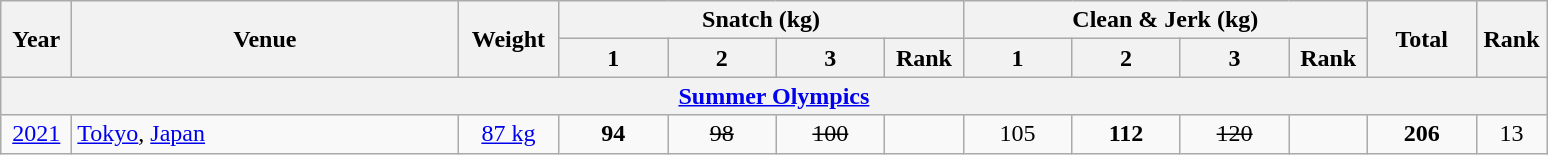<table class = "wikitable" style="text-align:center;">
<tr>
<th rowspan=2 width=40>Year</th>
<th rowspan=2 width=250>Venue</th>
<th rowspan=2 width=60>Weight</th>
<th colspan=4>Snatch (kg)</th>
<th colspan=4>Clean & Jerk (kg)</th>
<th rowspan=2 width=65>Total</th>
<th rowspan=2 width=40>Rank</th>
</tr>
<tr>
<th width=65>1</th>
<th width=65>2</th>
<th width=65>3</th>
<th width=45>Rank</th>
<th width=65>1</th>
<th width=65>2</th>
<th width=65>3</th>
<th width=45>Rank</th>
</tr>
<tr>
<th colspan=13><a href='#'>Summer Olympics</a></th>
</tr>
<tr>
<td><a href='#'>2021</a></td>
<td align=left> <a href='#'>Tokyo</a>, <a href='#'>Japan</a></td>
<td><a href='#'>87 kg</a></td>
<td><strong>94</strong></td>
<td><s>98</s></td>
<td><s>100</s></td>
<td></td>
<td>105</td>
<td><strong>112</strong></td>
<td><s>120</s></td>
<td></td>
<td><strong>206</strong></td>
<td>13</td>
</tr>
</table>
